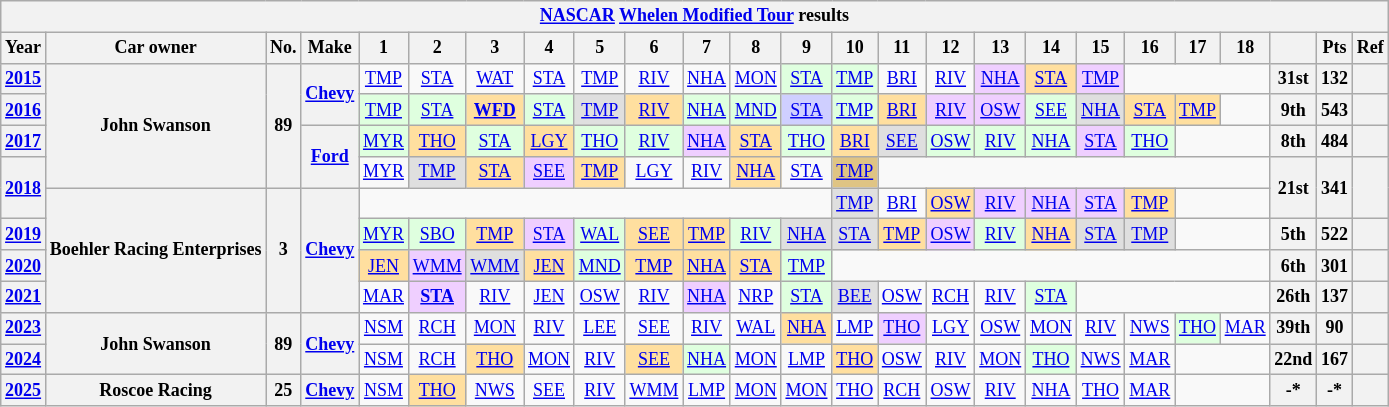<table class="wikitable" style="text-align:center; font-size:75%">
<tr>
<th colspan=38><a href='#'>NASCAR</a> <a href='#'>Whelen Modified Tour</a> results</th>
</tr>
<tr>
<th>Year</th>
<th>Car owner</th>
<th>No.</th>
<th>Make</th>
<th>1</th>
<th>2</th>
<th>3</th>
<th>4</th>
<th>5</th>
<th>6</th>
<th>7</th>
<th>8</th>
<th>9</th>
<th>10</th>
<th>11</th>
<th>12</th>
<th>13</th>
<th>14</th>
<th>15</th>
<th>16</th>
<th>17</th>
<th>18</th>
<th></th>
<th>Pts</th>
<th>Ref</th>
</tr>
<tr>
<th><a href='#'>2015</a></th>
<th rowspan=4>John Swanson</th>
<th rowspan=4>89</th>
<th rowspan=2><a href='#'>Chevy</a></th>
<td><a href='#'>TMP</a></td>
<td><a href='#'>STA</a></td>
<td><a href='#'>WAT</a></td>
<td><a href='#'>STA</a></td>
<td><a href='#'>TMP</a></td>
<td><a href='#'>RIV</a></td>
<td><a href='#'>NHA</a></td>
<td><a href='#'>MON</a></td>
<td style="background:#DFFFDF;"><a href='#'>STA</a><br></td>
<td style="background:#DFFFDF;"><a href='#'>TMP</a><br></td>
<td><a href='#'>BRI</a></td>
<td><a href='#'>RIV</a></td>
<td style="background:#EFCFFF;"><a href='#'>NHA</a><br></td>
<td style="background:#FFDF9F;"><a href='#'>STA</a><br></td>
<td style="background:#EFCFFF;"><a href='#'>TMP</a><br></td>
<td colspan=3></td>
<th>31st</th>
<th>132</th>
<th></th>
</tr>
<tr>
<th><a href='#'>2016</a></th>
<td style="background:#DFFFDF;"><a href='#'>TMP</a><br></td>
<td style="background:#DFFFDF;"><a href='#'>STA</a><br></td>
<td style="background:#FFDF9F;"><strong><a href='#'>WFD</a></strong><br></td>
<td style="background:#DFFFDF;"><a href='#'>STA</a><br></td>
<td style="background:#DFDFDF;"><a href='#'>TMP</a><br></td>
<td style="background:#FFDF9F;"><a href='#'>RIV</a><br></td>
<td style="background:#DFFFDF;"><a href='#'>NHA</a><br></td>
<td style="background:#DFFFDF;"><a href='#'>MND</a><br></td>
<td style="background:#CFCFFF;"><a href='#'>STA</a><br></td>
<td style="background:#DFFFDF;"><a href='#'>TMP</a><br></td>
<td style="background:#FFDF9F;"><a href='#'>BRI</a><br></td>
<td style="background:#EFCFFF;"><a href='#'>RIV</a><br></td>
<td style="background:#EFCFFF;"><a href='#'>OSW</a><br></td>
<td style="background:#DFFFDF;"><a href='#'>SEE</a><br></td>
<td style="background:#DFDFDF;"><a href='#'>NHA</a><br></td>
<td style="background:#FFDF9F;"><a href='#'>STA</a><br></td>
<td style="background:#FFDF9F;"><a href='#'>TMP</a><br></td>
<td></td>
<th>9th</th>
<th>543</th>
<th></th>
</tr>
<tr>
<th><a href='#'>2017</a></th>
<th rowspan=2><a href='#'>Ford</a></th>
<td style="background:#DFFFDF;"><a href='#'>MYR</a><br></td>
<td style="background:#FFDF9F;"><a href='#'>THO</a><br></td>
<td style="background:#DFFFDF;"><a href='#'>STA</a><br></td>
<td style="background:#FFDF9F;"><a href='#'>LGY</a><br></td>
<td style="background:#DFFFDF;"><a href='#'>THO</a><br></td>
<td style="background:#DFFFDF;"><a href='#'>RIV</a><br></td>
<td style="background:#EFCFFF;"><a href='#'>NHA</a><br></td>
<td style="background:#FFDF9F;"><a href='#'>STA</a><br></td>
<td style="background:#DFFFDF;"><a href='#'>THO</a><br></td>
<td style="background:#FFDF9F;"><a href='#'>BRI</a><br></td>
<td style="background:#DFDFDF;"><a href='#'>SEE</a><br></td>
<td style="background:#DFFFDF;"><a href='#'>OSW</a><br></td>
<td style="background:#DFFFDF;"><a href='#'>RIV</a><br></td>
<td style="background:#DFFFDF;"><a href='#'>NHA</a><br></td>
<td style="background:#EFCFFF;"><a href='#'>STA</a><br></td>
<td style="background:#DFFFDF;"><a href='#'>THO</a><br></td>
<td colspan=2></td>
<th>8th</th>
<th>484</th>
<th></th>
</tr>
<tr>
<th rowspan=2><a href='#'>2018</a></th>
<td><a href='#'>MYR</a></td>
<td style="background:#DFDFDF;"><a href='#'>TMP</a><br></td>
<td style="background:#FFDF9F;"><a href='#'>STA</a><br></td>
<td style="background:#EFCFFF;"><a href='#'>SEE</a><br></td>
<td style="background:#FFDF9F;"><a href='#'>TMP</a><br></td>
<td><a href='#'>LGY</a></td>
<td><a href='#'>RIV</a></td>
<td style="background:#FFDF9F;"><a href='#'>NHA</a><br></td>
<td><a href='#'>STA</a></td>
<td style="background:#DFC484;"><a href='#'>TMP</a><br></td>
<td colspan=8></td>
<th rowspan=2>21st</th>
<th rowspan=2>341</th>
<th rowspan=2></th>
</tr>
<tr>
<th rowspan=4>Boehler Racing Enterprises</th>
<th rowspan=4>3</th>
<th rowspan=4><a href='#'>Chevy</a></th>
<td colspan=9></td>
<td style="background:#DFDFDF;"><a href='#'>TMP</a><br></td>
<td><a href='#'>BRI</a></td>
<td style="background:#FFDF9F;"><a href='#'>OSW</a><br></td>
<td style="background:#EFCFFF;"><a href='#'>RIV</a><br></td>
<td style="background:#EFCFFF;"><a href='#'>NHA</a><br></td>
<td style="background:#EFCFFF;"><a href='#'>STA</a><br></td>
<td style="background:#FFDF9F;"><a href='#'>TMP</a><br></td>
<td colspan=2></td>
</tr>
<tr>
<th><a href='#'>2019</a></th>
<td style="background:#DFFFDF;"><a href='#'>MYR</a><br></td>
<td style="background:#DFFFDF;"><a href='#'>SBO</a><br></td>
<td style="background:#FFDF9F;"><a href='#'>TMP</a><br></td>
<td style="background:#EFCFFF;"><a href='#'>STA</a><br></td>
<td style="background:#DFFFDF;"><a href='#'>WAL</a><br></td>
<td style="background:#FFDF9F;"><a href='#'>SEE</a><br></td>
<td style="background:#FFDF9F;"><a href='#'>TMP</a><br></td>
<td style="background:#DFFFDF;"><a href='#'>RIV</a><br></td>
<td style="background:#DFDFDF;"><a href='#'>NHA</a><br></td>
<td style="background:#DFDFDF;"><a href='#'>STA</a><br></td>
<td style="background:#FFDF9F;"><a href='#'>TMP</a><br></td>
<td style="background:#EFCFFF;"><a href='#'>OSW</a><br></td>
<td style="background:#DFFFDF;"><a href='#'>RIV</a><br></td>
<td style="background:#FFDF9F;"><a href='#'>NHA</a><br></td>
<td style="background:#DFDFDF;"><a href='#'>STA</a><br></td>
<td style="background:#DFDFDF;"><a href='#'>TMP</a><br></td>
<td colspan=2></td>
<th>5th</th>
<th>522</th>
<th></th>
</tr>
<tr>
<th><a href='#'>2020</a></th>
<td style="background:#FFDF9F;"><a href='#'>JEN</a><br></td>
<td style="background:#EFCFFF;"><a href='#'>WMM</a><br></td>
<td style="background:#DFDFDF;"><a href='#'>WMM</a><br></td>
<td style="background:#FFDF9F;"><a href='#'>JEN</a><br></td>
<td style="background:#DFFFDF;"><a href='#'>MND</a><br></td>
<td style="background:#FFDF9F;"><a href='#'>TMP</a><br></td>
<td style="background:#FFDF9F;"><a href='#'>NHA</a><br></td>
<td style="background:#FFDF9F;"><a href='#'>STA</a><br></td>
<td style="background:#DFFFDF;"><a href='#'>TMP</a><br></td>
<td colspan=9></td>
<th>6th</th>
<th>301</th>
<th></th>
</tr>
<tr>
<th><a href='#'>2021</a></th>
<td><a href='#'>MAR</a></td>
<td style="background:#EFCFFF;"><strong><a href='#'>STA</a></strong><br></td>
<td><a href='#'>RIV</a></td>
<td><a href='#'>JEN</a></td>
<td><a href='#'>OSW</a></td>
<td><a href='#'>RIV</a></td>
<td style="background:#EFCFFF;"><a href='#'>NHA</a><br></td>
<td><a href='#'>NRP</a></td>
<td style="background:#DFFFDF;"><a href='#'>STA</a><br></td>
<td style="background:#DFDFDF;"><a href='#'>BEE</a><br></td>
<td><a href='#'>OSW</a></td>
<td><a href='#'>RCH</a></td>
<td><a href='#'>RIV</a></td>
<td style="background:#DFFFDF;"><a href='#'>STA</a><br></td>
<td colspan=4></td>
<th>26th</th>
<th>137</th>
<th></th>
</tr>
<tr>
<th><a href='#'>2023</a></th>
<th rowspan=2>John Swanson</th>
<th rowspan=2>89</th>
<th rowspan=2><a href='#'>Chevy</a></th>
<td><a href='#'>NSM</a></td>
<td><a href='#'>RCH</a></td>
<td><a href='#'>MON</a></td>
<td><a href='#'>RIV</a></td>
<td><a href='#'>LEE</a></td>
<td><a href='#'>SEE</a></td>
<td><a href='#'>RIV</a></td>
<td><a href='#'>WAL</a></td>
<td style="background:#FFDF9F;"><a href='#'>NHA</a><br></td>
<td><a href='#'>LMP</a></td>
<td style="background:#EFCFFF;"><a href='#'>THO</a><br></td>
<td><a href='#'>LGY</a></td>
<td><a href='#'>OSW</a></td>
<td><a href='#'>MON</a></td>
<td><a href='#'>RIV</a></td>
<td><a href='#'>NWS</a></td>
<td style="background:#DFFFDF;"><a href='#'>THO</a><br></td>
<td><a href='#'>MAR</a></td>
<th>39th</th>
<th>90</th>
<th></th>
</tr>
<tr>
<th><a href='#'>2024</a></th>
<td><a href='#'>NSM</a></td>
<td><a href='#'>RCH</a></td>
<td style="background:#FFDF9F;"><a href='#'>THO</a><br></td>
<td><a href='#'>MON</a></td>
<td><a href='#'>RIV</a></td>
<td style="background:#FFDF9F;"><a href='#'>SEE</a><br></td>
<td style="background:#DFFFDF;"><a href='#'>NHA</a><br></td>
<td><a href='#'>MON</a></td>
<td><a href='#'>LMP</a></td>
<td style="background:#FFDF9F;"><a href='#'>THO</a><br></td>
<td><a href='#'>OSW</a></td>
<td><a href='#'>RIV</a></td>
<td><a href='#'>MON</a></td>
<td style="background:#DFFFDF;"><a href='#'>THO</a><br></td>
<td><a href='#'>NWS</a></td>
<td><a href='#'>MAR</a></td>
<td colspan=2></td>
<th>22nd</th>
<th>167</th>
<th></th>
</tr>
<tr>
<th><a href='#'>2025</a></th>
<th>Roscoe Racing</th>
<th>25</th>
<th><a href='#'>Chevy</a></th>
<td><a href='#'>NSM</a></td>
<td style="background:#FFDF9F;"><a href='#'>THO</a><br></td>
<td><a href='#'>NWS</a></td>
<td><a href='#'>SEE</a></td>
<td><a href='#'>RIV</a></td>
<td><a href='#'>WMM</a></td>
<td><a href='#'>LMP</a></td>
<td><a href='#'>MON</a></td>
<td><a href='#'>MON</a></td>
<td><a href='#'>THO</a></td>
<td><a href='#'>RCH</a></td>
<td><a href='#'>OSW</a></td>
<td><a href='#'>RIV</a></td>
<td><a href='#'>NHA</a></td>
<td><a href='#'>THO</a></td>
<td><a href='#'>MAR</a></td>
<td colspan=2></td>
<th>-*</th>
<th>-*</th>
<th></th>
</tr>
</table>
